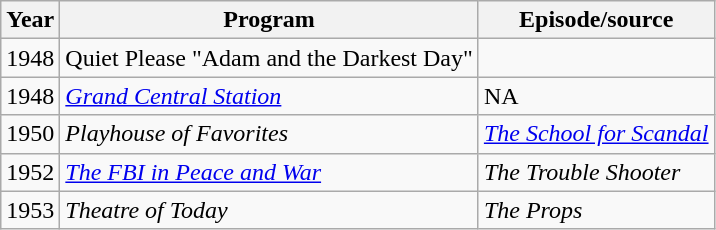<table class="wikitable">
<tr>
<th>Year</th>
<th>Program</th>
<th>Episode/source</th>
</tr>
<tr>
<td>1948</td>
<td>Quiet Please "Adam and the Darkest Day"</td>
</tr>
<tr>
<td>1948</td>
<td><em><a href='#'>Grand Central Station</a></em></td>
<td>NA</td>
</tr>
<tr>
<td>1950</td>
<td><em>Playhouse of Favorites</em></td>
<td><em><a href='#'>The School for Scandal</a></em></td>
</tr>
<tr>
<td>1952</td>
<td><em><a href='#'>The FBI in Peace and War</a></em></td>
<td><em>The Trouble Shooter</em></td>
</tr>
<tr>
<td>1953</td>
<td><em>Theatre of Today</em></td>
<td><em>The Props</em></td>
</tr>
</table>
